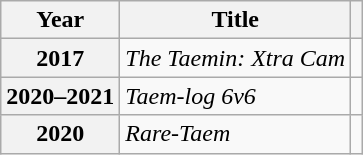<table class="wikitable sortable plainrowheaders">
<tr>
<th scope="col">Year</th>
<th scope="col">Title</th>
<th scope="col" class="unsortable"></th>
</tr>
<tr>
<th scope="row">2017</th>
<td><em>The Taemin: Xtra Cam</em></td>
<td style="text-align:center"></td>
</tr>
<tr>
<th scope="row">2020–2021</th>
<td><em>Taem-log 6v6</em></td>
<td style="text-align:center"></td>
</tr>
<tr>
<th scope="row">2020</th>
<td><em>Rare-Taem</em></td>
<td style="text-align:center"></td>
</tr>
</table>
